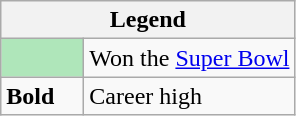<table class="wikitable">
<tr>
<th colspan="2">Legend</th>
</tr>
<tr>
<td style="background:#afe6ba; width:3em;"></td>
<td>Won the <a href='#'>Super Bowl</a></td>
</tr>
<tr>
<td><strong>Bold</strong></td>
<td>Career high</td>
</tr>
</table>
